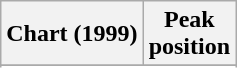<table class="wikitable sortable plainrowheaders" style="text-align:center">
<tr>
<th scope="col">Chart (1999)</th>
<th scope="col">Peak<br> position</th>
</tr>
<tr>
</tr>
<tr>
</tr>
</table>
